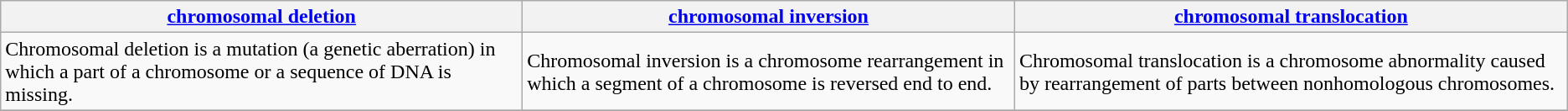<table class="wikitable">
<tr>
<th><a href='#'>chromosomal deletion</a></th>
<th><a href='#'>chromosomal inversion</a></th>
<th><a href='#'>chromosomal translocation</a></th>
</tr>
<tr>
<td>Chromosomal deletion is a mutation (a genetic aberration) in which a part of a chromosome or a sequence of DNA is missing.</td>
<td>Chromosomal inversion is a chromosome rearrangement in which a segment of a chromosome is reversed end to end.</td>
<td>Chromosomal translocation is a chromosome abnormality caused by rearrangement of parts between nonhomologous chromosomes.</td>
</tr>
<tr>
</tr>
</table>
